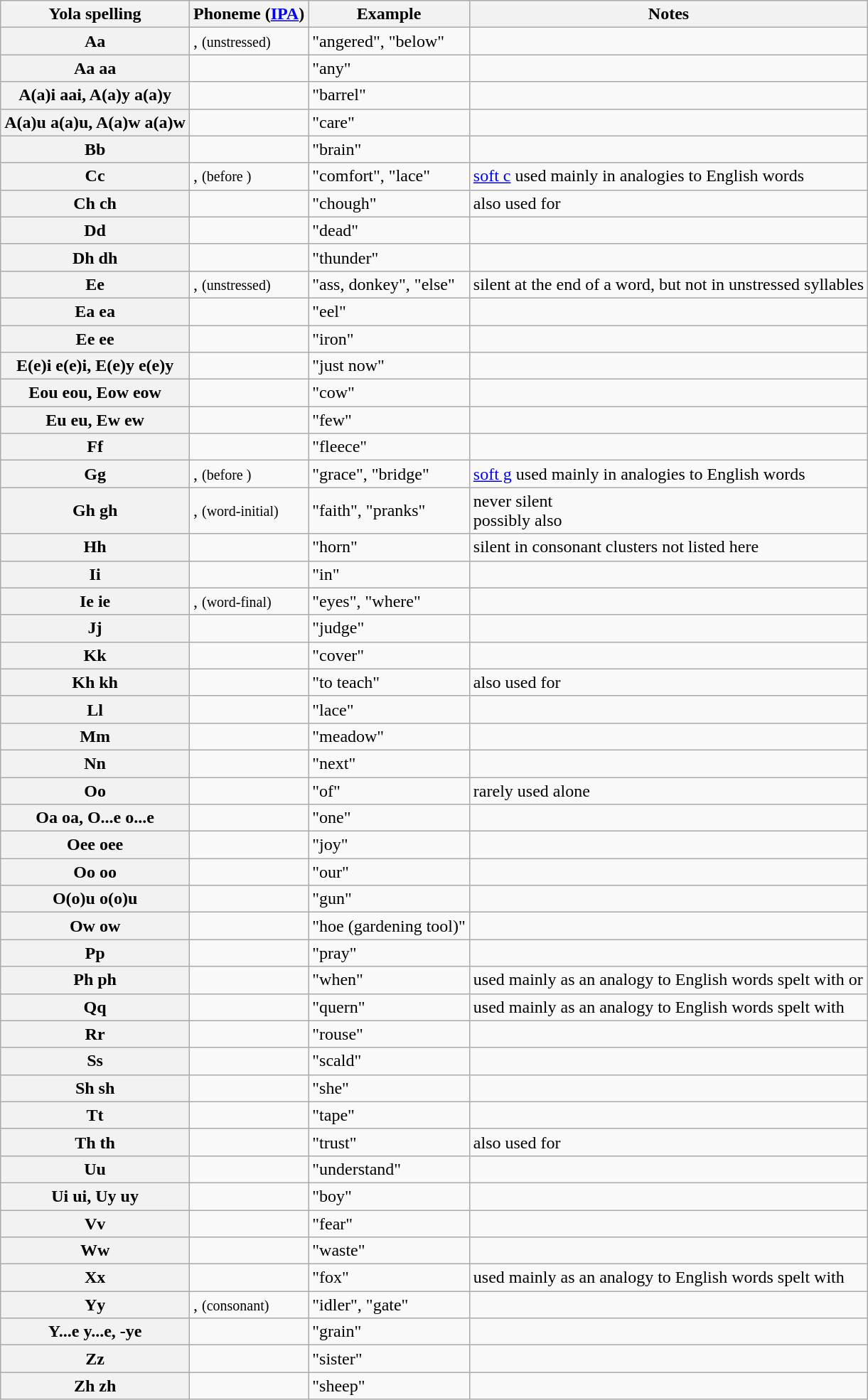<table class="wikitable sortable mw-collapsible">
<tr>
<th>Yola spelling</th>
<th>Phoneme (<a href='#'>IPA</a>)</th>
<th>Example</th>
<th>Notes</th>
</tr>
<tr>
<th>Aa</th>
<td>,  <small>(unstressed)</small></td>
<td> "angered",  "below"</td>
<td></td>
</tr>
<tr>
<th>Aa aa</th>
<td></td>
<td> "any"</td>
<td></td>
</tr>
<tr>
<th>A(a)i aai, A(a)y a(a)y</th>
<td></td>
<td> "barrel"</td>
<td></td>
</tr>
<tr>
<th>A(a)u a(a)u, A(a)w a(a)w</th>
<td></td>
<td> "care"</td>
<td></td>
</tr>
<tr>
<th>Bb</th>
<td></td>
<td> "brain"</td>
<td></td>
</tr>
<tr>
<th>Cc</th>
<td>,  <small>(before )</small></td>
<td> "comfort",  "lace"</td>
<td><a href='#'>soft c</a> used mainly in analogies to English words</td>
</tr>
<tr>
<th>Ch ch</th>
<td></td>
<td> "chough"</td>
<td>also used for </td>
</tr>
<tr>
<th>Dd</th>
<td></td>
<td> "dead"</td>
<td></td>
</tr>
<tr>
<th>Dh dh</th>
<td></td>
<td> "thunder"</td>
<td></td>
</tr>
<tr>
<th>Ee</th>
<td>,  <small>(unstressed)</small></td>
<td> "ass, donkey",  "else"</td>
<td>silent at the end of a word, but not in unstressed syllables</td>
</tr>
<tr>
<th>Ea ea</th>
<td></td>
<td> "eel"</td>
<td></td>
</tr>
<tr>
<th>Ee ee</th>
<td></td>
<td> "iron"</td>
<td></td>
</tr>
<tr>
<th>E(e)i e(e)i, E(e)y e(e)y</th>
<td></td>
<td> "just now"</td>
<td></td>
</tr>
<tr>
<th>Eou eou, Eow eow</th>
<td></td>
<td> "cow"</td>
<td></td>
</tr>
<tr>
<th>Eu eu, Ew ew</th>
<td></td>
<td> "few"</td>
<td></td>
</tr>
<tr>
<th>Ff</th>
<td></td>
<td> "fleece"</td>
<td></td>
</tr>
<tr>
<th>Gg</th>
<td>,  <small>(before )</small></td>
<td> "grace",  "bridge"</td>
<td><a href='#'>soft g</a> used mainly in analogies to English words</td>
</tr>
<tr>
<th>Gh gh</th>
<td>,  <small>(word-initial)</small></td>
<td> "faith",  "pranks"</td>
<td>never silent<br>possibly also </td>
</tr>
<tr>
<th>Hh</th>
<td></td>
<td> "horn"</td>
<td>silent in consonant clusters not listed here</td>
</tr>
<tr>
<th>Ii</th>
<td></td>
<td> "in"</td>
<td></td>
</tr>
<tr>
<th>Ie ie</th>
<td>,  <small>(word-final)</small></td>
<td> "eyes",  "where"</td>
<td></td>
</tr>
<tr>
<th>Jj</th>
<td></td>
<td> "judge"</td>
<td></td>
</tr>
<tr>
<th>Kk</th>
<td></td>
<td> "cover"</td>
<td></td>
</tr>
<tr>
<th>Kh kh</th>
<td></td>
<td> "to teach"</td>
<td>also used for </td>
</tr>
<tr>
<th>Ll</th>
<td></td>
<td> "lace"</td>
<td></td>
</tr>
<tr>
<th>Mm</th>
<td></td>
<td> "meadow"</td>
<td></td>
</tr>
<tr>
<th>Nn</th>
<td></td>
<td> "next"</td>
<td></td>
</tr>
<tr>
<th>Oo</th>
<td></td>
<td> "of"</td>
<td>rarely used alone</td>
</tr>
<tr>
<th>Oa oa, O...e o...e</th>
<td></td>
<td> "one"</td>
<td></td>
</tr>
<tr>
<th>Oee oee</th>
<td></td>
<td> "joy"</td>
<td></td>
</tr>
<tr>
<th>Oo oo</th>
<td></td>
<td> "our"</td>
<td></td>
</tr>
<tr>
<th>O(o)u o(o)u</th>
<td></td>
<td> "gun"</td>
<td></td>
</tr>
<tr>
<th>Ow ow</th>
<td></td>
<td> "hoe (gardening tool)"</td>
<td></td>
</tr>
<tr>
<th>Pp</th>
<td></td>
<td> "pray"</td>
<td></td>
</tr>
<tr>
<th>Ph ph</th>
<td></td>
<td> "when"</td>
<td>used mainly as an analogy to English words spelt with  or </td>
</tr>
<tr>
<th>Qq</th>
<td></td>
<td> "quern"</td>
<td>used mainly as an analogy to English words spelt with </td>
</tr>
<tr>
<th>Rr</th>
<td></td>
<td> "rouse"</td>
<td></td>
</tr>
<tr>
<th>Ss</th>
<td></td>
<td> "scald"</td>
<td></td>
</tr>
<tr>
<th>Sh sh</th>
<td></td>
<td> "she"</td>
<td></td>
</tr>
<tr>
<th>Tt</th>
<td></td>
<td> "tape"</td>
<td></td>
</tr>
<tr>
<th>Th th</th>
<td></td>
<td> "trust"</td>
<td>also used for </td>
</tr>
<tr>
<th>Uu</th>
<td></td>
<td> "understand"</td>
<td></td>
</tr>
<tr>
<th>Ui ui, Uy uy</th>
<td></td>
<td> "boy"</td>
<td></td>
</tr>
<tr>
<th>Vv</th>
<td></td>
<td> "fear"</td>
<td></td>
</tr>
<tr>
<th>Ww</th>
<td></td>
<td> "waste"</td>
<td></td>
</tr>
<tr>
<th>Xx</th>
<td></td>
<td> "fox"</td>
<td>used mainly as an analogy to English words spelt with </td>
</tr>
<tr>
<th>Yy</th>
<td>,  <small>(consonant)</small></td>
<td> "idler",  "gate"</td>
<td></td>
</tr>
<tr>
<th>Y...e y...e, -ye</th>
<td></td>
<td> "grain"</td>
<td></td>
</tr>
<tr>
<th>Zz</th>
<td></td>
<td> "sister"</td>
<td></td>
</tr>
<tr>
<th>Zh zh</th>
<td></td>
<td> "sheep"</td>
<td></td>
</tr>
</table>
